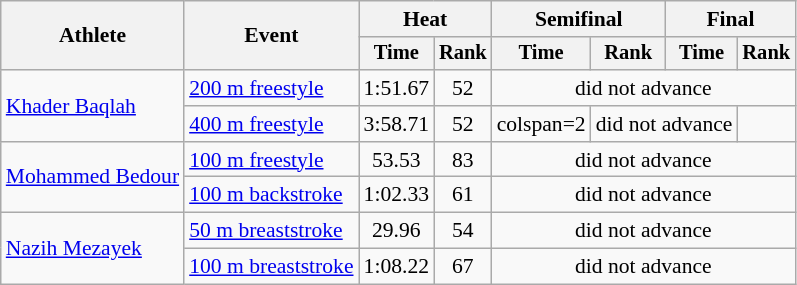<table class=wikitable style="font-size:90%">
<tr>
<th rowspan="2">Athlete</th>
<th rowspan="2">Event</th>
<th colspan="2">Heat</th>
<th colspan="2">Semifinal</th>
<th colspan="2">Final</th>
</tr>
<tr style="font-size:95%">
<th>Time</th>
<th>Rank</th>
<th>Time</th>
<th>Rank</th>
<th>Time</th>
<th>Rank</th>
</tr>
<tr align=center>
<td align=left rowspan=2><a href='#'>Khader Baqlah</a></td>
<td align=left><a href='#'>200 m freestyle</a></td>
<td>1:51.67</td>
<td>52</td>
<td colspan=4>did not advance</td>
</tr>
<tr align=center>
<td align=left><a href='#'>400 m freestyle</a></td>
<td>3:58.71</td>
<td>52</td>
<td>colspan=2 </td>
<td colspan=2>did not advance</td>
</tr>
<tr align=center>
<td align=left rowspan=2><a href='#'>Mohammed Bedour</a></td>
<td align=left><a href='#'>100 m freestyle</a></td>
<td>53.53</td>
<td>83</td>
<td colspan=4>did not advance</td>
</tr>
<tr align=center>
<td align=left><a href='#'>100 m backstroke</a></td>
<td>1:02.33</td>
<td>61</td>
<td colspan=4>did not advance</td>
</tr>
<tr align=center>
<td align=left rowspan=2><a href='#'>Nazih Mezayek</a></td>
<td align=left><a href='#'>50 m breaststroke</a></td>
<td>29.96</td>
<td>54</td>
<td colspan=4>did not advance</td>
</tr>
<tr align=center>
<td align=left><a href='#'>100 m breaststroke</a></td>
<td>1:08.22</td>
<td>67</td>
<td colspan=4>did not advance</td>
</tr>
</table>
